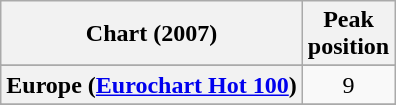<table class="wikitable sortable plainrowheaders" style="text-align:center">
<tr>
<th>Chart (2007)</th>
<th>Peak<br>position</th>
</tr>
<tr>
</tr>
<tr>
</tr>
<tr>
</tr>
<tr>
</tr>
<tr>
</tr>
<tr>
</tr>
<tr>
</tr>
<tr>
<th scope="row">Europe (<a href='#'>Eurochart Hot 100</a>)</th>
<td>9</td>
</tr>
<tr>
</tr>
<tr>
</tr>
<tr>
</tr>
<tr>
</tr>
<tr>
</tr>
<tr>
</tr>
<tr>
</tr>
<tr>
</tr>
</table>
